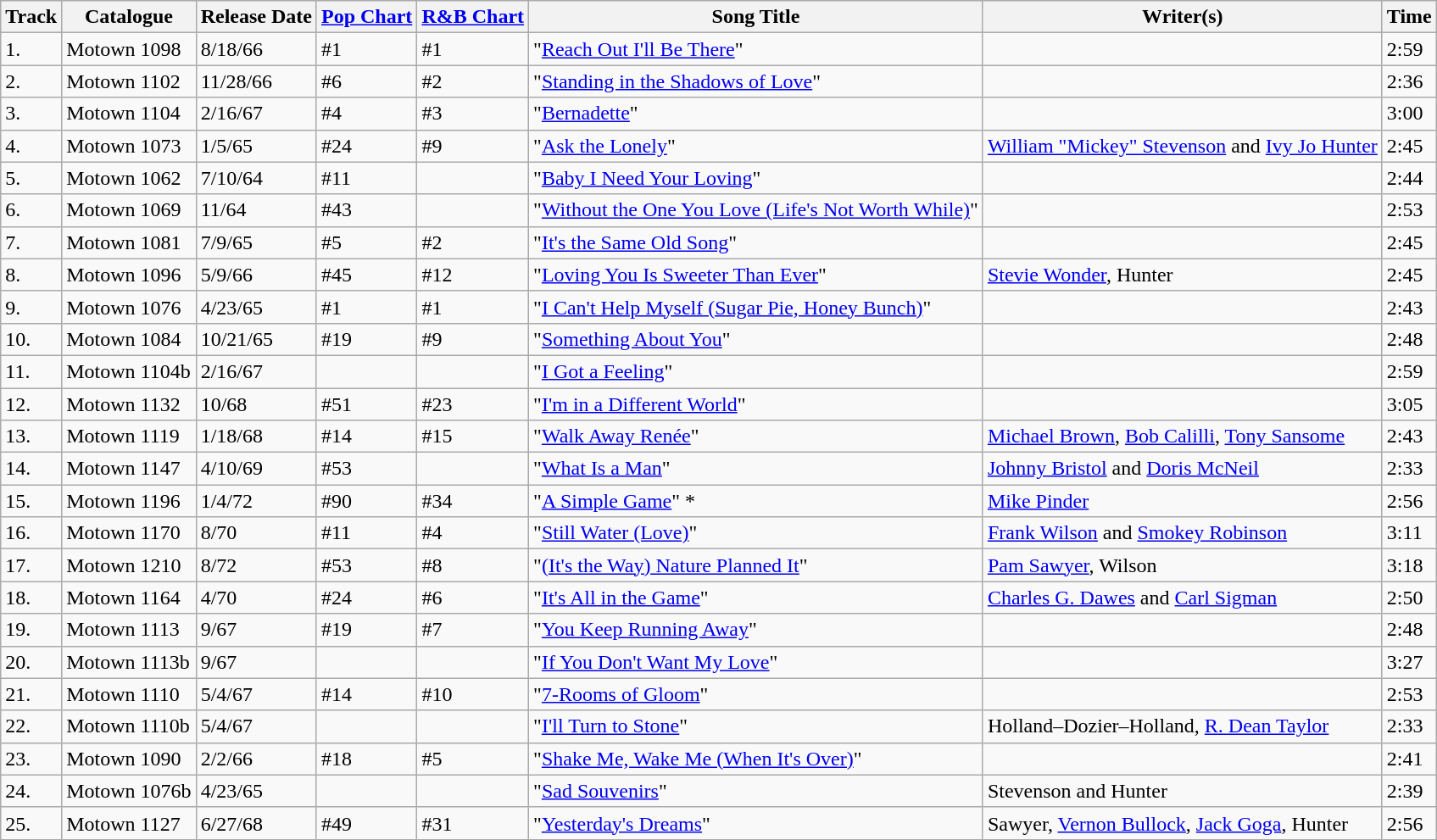<table class="wikitable">
<tr>
<th>Track</th>
<th>Catalogue</th>
<th>Release Date</th>
<th><a href='#'>Pop Chart</a></th>
<th><a href='#'>R&B Chart</a></th>
<th>Song Title</th>
<th>Writer(s)</th>
<th>Time</th>
</tr>
<tr>
<td>1.</td>
<td>Motown 1098</td>
<td>8/18/66</td>
<td>#1</td>
<td>#1</td>
<td>"<a href='#'>Reach Out I'll Be There</a>"</td>
<td></td>
<td>2:59</td>
</tr>
<tr>
<td>2.</td>
<td>Motown 1102</td>
<td>11/28/66</td>
<td>#6</td>
<td>#2</td>
<td>"<a href='#'>Standing in the Shadows of Love</a>"</td>
<td></td>
<td>2:36</td>
</tr>
<tr>
<td>3.</td>
<td>Motown 1104</td>
<td>2/16/67</td>
<td>#4</td>
<td>#3</td>
<td>"<a href='#'>Bernadette</a>"</td>
<td></td>
<td>3:00</td>
</tr>
<tr>
<td>4.</td>
<td>Motown 1073</td>
<td>1/5/65</td>
<td>#24</td>
<td>#9</td>
<td>"<a href='#'>Ask the Lonely</a>"</td>
<td><a href='#'>William "Mickey" Stevenson</a> and <a href='#'>Ivy Jo Hunter</a></td>
<td>2:45</td>
</tr>
<tr>
<td>5.</td>
<td>Motown 1062</td>
<td>7/10/64</td>
<td>#11</td>
<td></td>
<td>"<a href='#'>Baby I Need Your Loving</a>"</td>
<td></td>
<td>2:44</td>
</tr>
<tr>
<td>6.</td>
<td>Motown 1069</td>
<td>11/64</td>
<td>#43</td>
<td></td>
<td>"<a href='#'>Without the One You Love (Life's Not Worth While)</a>"</td>
<td></td>
<td>2:53</td>
</tr>
<tr>
<td>7.</td>
<td>Motown 1081</td>
<td>7/9/65</td>
<td>#5</td>
<td>#2</td>
<td>"<a href='#'>It's the Same Old Song</a>"</td>
<td></td>
<td>2:45</td>
</tr>
<tr>
<td>8.</td>
<td>Motown 1096</td>
<td>5/9/66</td>
<td>#45</td>
<td>#12</td>
<td>"<a href='#'>Loving You Is Sweeter Than Ever</a>"</td>
<td><a href='#'>Stevie Wonder</a>, Hunter</td>
<td>2:45</td>
</tr>
<tr>
<td>9.</td>
<td>Motown 1076</td>
<td>4/23/65</td>
<td>#1</td>
<td>#1</td>
<td>"<a href='#'>I Can't Help Myself (Sugar Pie, Honey Bunch)</a>"</td>
<td></td>
<td>2:43</td>
</tr>
<tr>
<td>10.</td>
<td>Motown 1084</td>
<td>10/21/65</td>
<td>#19</td>
<td>#9</td>
<td>"<a href='#'>Something About You</a>"</td>
<td></td>
<td>2:48</td>
</tr>
<tr>
<td>11.</td>
<td>Motown 1104b</td>
<td>2/16/67</td>
<td></td>
<td></td>
<td>"<a href='#'>I Got a Feeling</a>"</td>
<td></td>
<td>2:59</td>
</tr>
<tr>
<td>12.</td>
<td>Motown 1132</td>
<td>10/68</td>
<td>#51</td>
<td>#23</td>
<td>"<a href='#'>I'm in a Different World</a>"</td>
<td></td>
<td>3:05</td>
</tr>
<tr>
<td>13.</td>
<td>Motown 1119</td>
<td>1/18/68</td>
<td>#14</td>
<td>#15</td>
<td>"<a href='#'>Walk Away Renée</a>"</td>
<td><a href='#'>Michael Brown</a>, <a href='#'>Bob Calilli</a>, <a href='#'>Tony Sansome</a></td>
<td>2:43</td>
</tr>
<tr>
<td>14.</td>
<td>Motown 1147</td>
<td>4/10/69</td>
<td>#53</td>
<td></td>
<td>"<a href='#'>What Is a Man</a>"</td>
<td><a href='#'>Johnny Bristol</a> and <a href='#'>Doris McNeil</a></td>
<td>2:33</td>
</tr>
<tr>
<td>15.</td>
<td>Motown 1196</td>
<td>1/4/72</td>
<td>#90</td>
<td>#34</td>
<td>"<a href='#'>A Simple Game</a>" *</td>
<td><a href='#'>Mike Pinder</a></td>
<td>2:56</td>
</tr>
<tr>
<td>16.</td>
<td>Motown 1170</td>
<td>8/70</td>
<td>#11</td>
<td>#4</td>
<td>"<a href='#'>Still Water (Love)</a>"</td>
<td><a href='#'>Frank Wilson</a> and <a href='#'>Smokey Robinson</a></td>
<td>3:11</td>
</tr>
<tr>
<td>17.</td>
<td>Motown 1210</td>
<td>8/72</td>
<td>#53</td>
<td>#8</td>
<td>"<a href='#'>(It's the Way) Nature Planned It</a>"</td>
<td><a href='#'>Pam Sawyer</a>, Wilson</td>
<td>3:18</td>
</tr>
<tr>
<td>18.</td>
<td>Motown 1164</td>
<td>4/70</td>
<td>#24</td>
<td>#6</td>
<td>"<a href='#'>It's All in the Game</a>"</td>
<td><a href='#'>Charles G. Dawes</a> and <a href='#'>Carl Sigman</a></td>
<td>2:50</td>
</tr>
<tr>
<td>19.</td>
<td>Motown 1113</td>
<td>9/67</td>
<td>#19</td>
<td>#7</td>
<td>"<a href='#'>You Keep Running Away</a>"</td>
<td></td>
<td>2:48</td>
</tr>
<tr>
<td>20.</td>
<td>Motown 1113b</td>
<td>9/67</td>
<td></td>
<td></td>
<td>"<a href='#'>If You Don't Want My Love</a>"</td>
<td></td>
<td>3:27</td>
</tr>
<tr>
<td>21.</td>
<td>Motown 1110</td>
<td>5/4/67</td>
<td>#14</td>
<td>#10</td>
<td>"<a href='#'>7-Rooms of Gloom</a>"</td>
<td></td>
<td>2:53</td>
</tr>
<tr>
<td>22.</td>
<td>Motown 1110b</td>
<td>5/4/67</td>
<td></td>
<td></td>
<td>"<a href='#'>I'll Turn to Stone</a>"</td>
<td>Holland–Dozier–Holland, <a href='#'>R. Dean Taylor</a></td>
<td>2:33</td>
</tr>
<tr>
<td>23.</td>
<td>Motown 1090</td>
<td>2/2/66</td>
<td>#18</td>
<td>#5</td>
<td>"<a href='#'>Shake Me, Wake Me (When It's Over)</a>"</td>
<td></td>
<td>2:41</td>
</tr>
<tr>
<td>24.</td>
<td>Motown 1076b</td>
<td>4/23/65</td>
<td></td>
<td></td>
<td>"<a href='#'>Sad Souvenirs</a>"</td>
<td>Stevenson and Hunter</td>
<td>2:39</td>
</tr>
<tr>
<td>25.</td>
<td>Motown 1127</td>
<td>6/27/68</td>
<td>#49</td>
<td>#31</td>
<td>"<a href='#'>Yesterday's Dreams</a>"</td>
<td>Sawyer, <a href='#'>Vernon Bullock</a>, <a href='#'>Jack Goga</a>, Hunter</td>
<td>2:56</td>
</tr>
</table>
